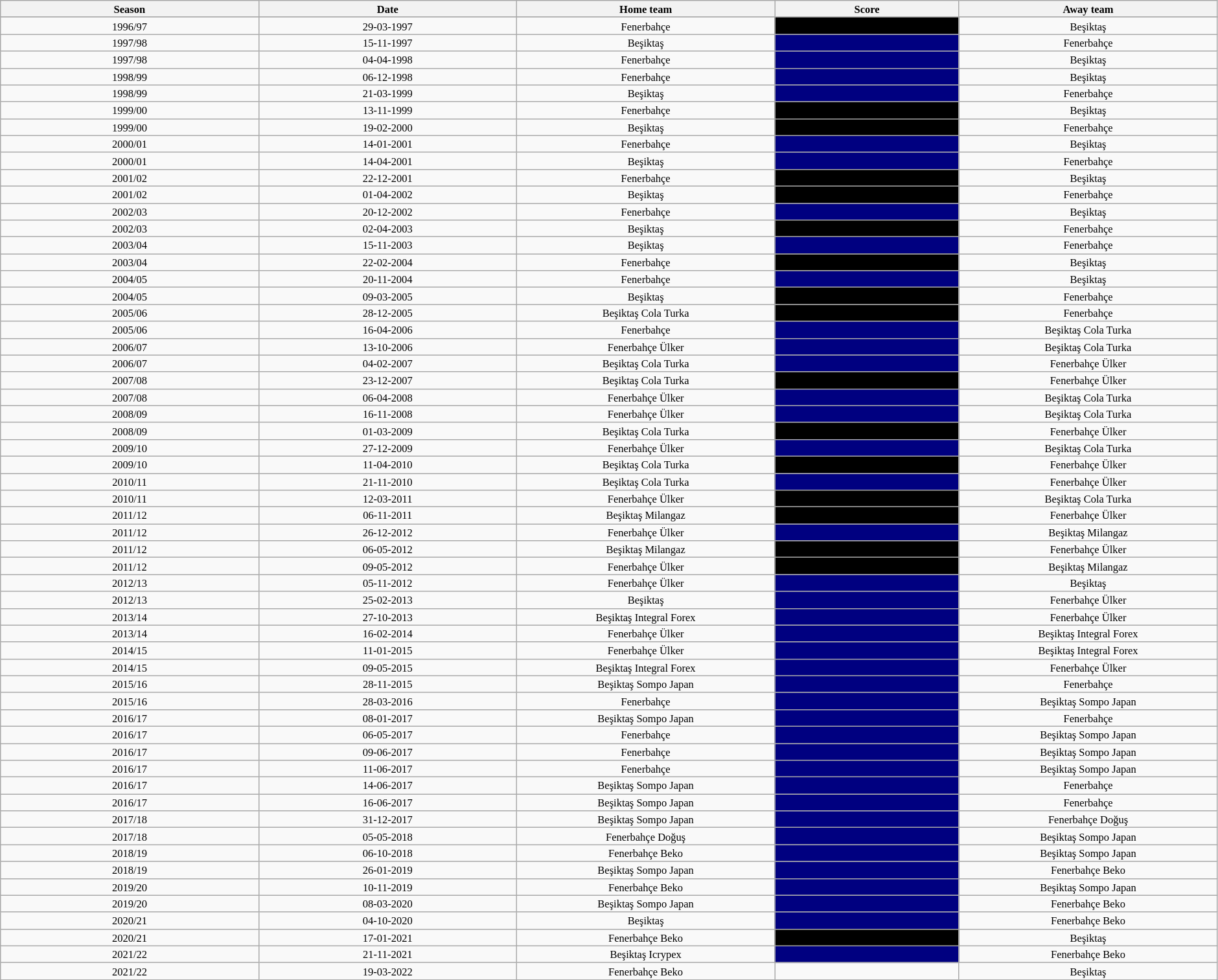<table class="wikitable" style="text-align: center; width=20%; font-size: 11px">
<tr>
<th rowspan=1 width=7%>Season</th>
<th rowspan=1 width=7%>Date</th>
<th rowspan=1 width=7%>Home team</th>
<th rowspan=1 width=5%>Score</th>
<th rowspan=1 width=7%>Away team</th>
</tr>
<tr>
</tr>
<tr>
<td>1996/97</td>
<td>29-03-1997</td>
<td>Fenerbahçe</td>
<td bgcolor=black></td>
<td>Beşiktaş</td>
</tr>
<tr>
<td>1997/98</td>
<td>15-11-1997</td>
<td>Beşiktaş</td>
<td bgcolor=navy></td>
<td>Fenerbahçe</td>
</tr>
<tr>
<td>1997/98</td>
<td>04-04-1998</td>
<td>Fenerbahçe</td>
<td bgcolor=navy></td>
<td>Beşiktaş</td>
</tr>
<tr>
<td>1998/99</td>
<td>06-12-1998</td>
<td>Fenerbahçe</td>
<td bgcolor=navy></td>
<td>Beşiktaş</td>
</tr>
<tr>
<td>1998/99</td>
<td>21-03-1999</td>
<td>Beşiktaş</td>
<td bgcolor=navy></td>
<td>Fenerbahçe</td>
</tr>
<tr>
<td>1999/00</td>
<td>13-11-1999</td>
<td>Fenerbahçe</td>
<td bgcolor=black></td>
<td>Beşiktaş</td>
</tr>
<tr>
<td>1999/00</td>
<td>19-02-2000</td>
<td>Beşiktaş</td>
<td bgcolor=black></td>
<td>Fenerbahçe</td>
</tr>
<tr>
<td>2000/01</td>
<td>14-01-2001</td>
<td>Fenerbahçe</td>
<td bgcolor=navy></td>
<td>Beşiktaş</td>
</tr>
<tr>
<td>2000/01</td>
<td>14-04-2001</td>
<td>Beşiktaş</td>
<td bgcolor=navy></td>
<td>Fenerbahçe</td>
</tr>
<tr>
<td>2001/02</td>
<td>22-12-2001</td>
<td>Fenerbahçe</td>
<td bgcolor=black></td>
<td>Beşiktaş</td>
</tr>
<tr>
<td>2001/02</td>
<td>01-04-2002</td>
<td>Beşiktaş</td>
<td bgcolor=black></td>
<td>Fenerbahçe</td>
</tr>
<tr>
<td>2002/03</td>
<td>20-12-2002</td>
<td>Fenerbahçe</td>
<td bgcolor=navy></td>
<td>Beşiktaş</td>
</tr>
<tr>
<td>2002/03</td>
<td>02-04-2003</td>
<td>Beşiktaş</td>
<td bgcolor=black></td>
<td>Fenerbahçe</td>
</tr>
<tr>
<td>2003/04</td>
<td>15-11-2003</td>
<td>Beşiktaş</td>
<td bgcolor=navy></td>
<td>Fenerbahçe</td>
</tr>
<tr>
<td>2003/04</td>
<td>22-02-2004</td>
<td>Fenerbahçe</td>
<td bgcolor=black></td>
<td>Beşiktaş</td>
</tr>
<tr>
<td>2004/05</td>
<td>20-11-2004</td>
<td>Fenerbahçe</td>
<td bgcolor=navy></td>
<td>Beşiktaş</td>
</tr>
<tr>
<td>2004/05</td>
<td>09-03-2005</td>
<td>Beşiktaş</td>
<td bgcolor=black></td>
<td>Fenerbahçe</td>
</tr>
<tr>
<td>2005/06</td>
<td>28-12-2005</td>
<td>Beşiktaş Cola Turka</td>
<td bgcolor=black></td>
<td>Fenerbahçe</td>
</tr>
<tr>
<td>2005/06</td>
<td>16-04-2006</td>
<td>Fenerbahçe</td>
<td bgcolor=navy></td>
<td>Beşiktaş Cola Turka</td>
</tr>
<tr>
<td>2006/07</td>
<td>13-10-2006</td>
<td>Fenerbahçe Ülker</td>
<td bgcolor=navy></td>
<td>Beşiktaş Cola Turka</td>
</tr>
<tr>
<td>2006/07</td>
<td>04-02-2007</td>
<td>Beşiktaş Cola Turka</td>
<td bgcolor=navy></td>
<td>Fenerbahçe Ülker</td>
</tr>
<tr>
<td>2007/08</td>
<td>23-12-2007</td>
<td>Beşiktaş Cola Turka</td>
<td bgcolor=black></td>
<td>Fenerbahçe Ülker</td>
</tr>
<tr>
<td>2007/08</td>
<td>06-04-2008</td>
<td>Fenerbahçe Ülker</td>
<td bgcolor=navy></td>
<td>Beşiktaş Cola Turka</td>
</tr>
<tr>
<td>2008/09</td>
<td>16-11-2008</td>
<td>Fenerbahçe Ülker</td>
<td bgcolor=navy></td>
<td>Beşiktaş Cola Turka</td>
</tr>
<tr>
<td>2008/09</td>
<td>01-03-2009</td>
<td>Beşiktaş Cola Turka</td>
<td bgcolor=black></td>
<td>Fenerbahçe Ülker</td>
</tr>
<tr>
<td>2009/10</td>
<td>27-12-2009</td>
<td>Fenerbahçe Ülker</td>
<td bgcolor=navy></td>
<td>Beşiktaş Cola Turka</td>
</tr>
<tr>
<td>2009/10</td>
<td>11-04-2010</td>
<td>Beşiktaş Cola Turka</td>
<td bgcolor=black></td>
<td>Fenerbahçe Ülker</td>
</tr>
<tr>
<td>2010/11</td>
<td>21-11-2010</td>
<td>Beşiktaş Cola Turka</td>
<td bgcolor=navy></td>
<td>Fenerbahçe Ülker</td>
</tr>
<tr>
<td>2010/11</td>
<td>12-03-2011</td>
<td>Fenerbahçe Ülker</td>
<td bgcolor=black></td>
<td>Beşiktaş Cola Turka</td>
</tr>
<tr>
<td>2011/12</td>
<td>06-11-2011</td>
<td>Beşiktaş Milangaz</td>
<td bgcolor=black></td>
<td>Fenerbahçe Ülker</td>
</tr>
<tr>
<td>2011/12</td>
<td>26-12-2012</td>
<td>Fenerbahçe Ülker</td>
<td bgcolor=navy></td>
<td>Beşiktaş Milangaz</td>
</tr>
<tr>
<td>2011/12</td>
<td>06-05-2012</td>
<td>Beşiktaş Milangaz</td>
<td bgcolor=black></td>
<td>Fenerbahçe Ülker</td>
</tr>
<tr>
<td>2011/12</td>
<td>09-05-2012</td>
<td>Fenerbahçe Ülker</td>
<td bgcolor=black></td>
<td>Beşiktaş Milangaz</td>
</tr>
<tr>
<td>2012/13</td>
<td>05-11-2012</td>
<td>Fenerbahçe Ülker</td>
<td bgcolor=navy></td>
<td>Beşiktaş</td>
</tr>
<tr>
<td>2012/13</td>
<td>25-02-2013</td>
<td>Beşiktaş</td>
<td bgcolor=navy></td>
<td>Fenerbahçe Ülker</td>
</tr>
<tr>
<td>2013/14</td>
<td>27-10-2013</td>
<td>Beşiktaş Integral Forex</td>
<td bgcolor=navy></td>
<td>Fenerbahçe Ülker</td>
</tr>
<tr>
<td>2013/14</td>
<td>16-02-2014</td>
<td>Fenerbahçe Ülker</td>
<td bgcolor=navy></td>
<td>Beşiktaş Integral Forex</td>
</tr>
<tr>
<td>2014/15</td>
<td>11-01-2015</td>
<td>Fenerbahçe Ülker</td>
<td bgcolor=navy></td>
<td>Beşiktaş Integral Forex</td>
</tr>
<tr>
<td>2014/15</td>
<td>09-05-2015</td>
<td>Beşiktaş Integral Forex</td>
<td bgcolor=navy></td>
<td>Fenerbahçe Ülker</td>
</tr>
<tr>
<td>2015/16</td>
<td>28-11-2015</td>
<td>Beşiktaş Sompo Japan</td>
<td bgcolor=navy></td>
<td>Fenerbahçe</td>
</tr>
<tr>
<td>2015/16</td>
<td>28-03-2016</td>
<td>Fenerbahçe</td>
<td bgcolor=navy></td>
<td>Beşiktaş Sompo Japan</td>
</tr>
<tr>
<td>2016/17</td>
<td>08-01-2017</td>
<td>Beşiktaş Sompo Japan</td>
<td bgcolor=navy></td>
<td>Fenerbahçe</td>
</tr>
<tr>
<td>2016/17</td>
<td>06-05-2017</td>
<td>Fenerbahçe</td>
<td bgcolor=navy></td>
<td>Beşiktaş Sompo Japan</td>
</tr>
<tr>
<td>2016/17</td>
<td>09-06-2017</td>
<td>Fenerbahçe</td>
<td bgcolor=navy></td>
<td>Beşiktaş Sompo Japan</td>
</tr>
<tr>
<td>2016/17</td>
<td>11-06-2017</td>
<td>Fenerbahçe</td>
<td bgcolor=navy></td>
<td>Beşiktaş Sompo Japan</td>
</tr>
<tr>
<td>2016/17</td>
<td>14-06-2017</td>
<td>Beşiktaş Sompo Japan</td>
<td bgcolor=navy></td>
<td>Fenerbahçe</td>
</tr>
<tr>
<td>2016/17</td>
<td>16-06-2017</td>
<td>Beşiktaş Sompo Japan</td>
<td bgcolor=navy></td>
<td>Fenerbahçe</td>
</tr>
<tr>
<td>2017/18</td>
<td>31-12-2017</td>
<td>Beşiktaş Sompo Japan</td>
<td bgcolor=navy></td>
<td>Fenerbahçe Doğuş</td>
</tr>
<tr>
<td>2017/18</td>
<td>05-05-2018</td>
<td>Fenerbahçe Doğuş</td>
<td bgcolor=navy></td>
<td>Beşiktaş Sompo Japan</td>
</tr>
<tr>
<td>2018/19</td>
<td>06-10-2018</td>
<td>Fenerbahçe Beko</td>
<td bgcolor=navy></td>
<td>Beşiktaş Sompo Japan</td>
</tr>
<tr>
<td>2018/19</td>
<td>26-01-2019</td>
<td>Beşiktaş Sompo Japan</td>
<td bgcolor=navy></td>
<td>Fenerbahçe Beko</td>
</tr>
<tr>
<td>2019/20</td>
<td>10-11-2019</td>
<td>Fenerbahçe Beko</td>
<td bgcolor=navy></td>
<td>Beşiktaş Sompo Japan</td>
</tr>
<tr>
<td>2019/20</td>
<td>08-03-2020</td>
<td>Beşiktaş Sompo Japan</td>
<td bgcolor=navy></td>
<td>Fenerbahçe Beko</td>
</tr>
<tr>
<td>2020/21</td>
<td>04-10-2020</td>
<td>Beşiktaş</td>
<td bgcolor=navy></td>
<td>Fenerbahçe Beko</td>
</tr>
<tr>
<td>2020/21</td>
<td>17-01-2021</td>
<td>Fenerbahçe Beko</td>
<td bgcolor=black></td>
<td>Beşiktaş</td>
</tr>
<tr>
<td>2021/22</td>
<td>21-11-2021</td>
<td>Beşiktaş Icrypex</td>
<td bgcolor=navy></td>
<td>Fenerbahçe Beko</td>
</tr>
<tr>
<td>2021/22</td>
<td>19-03-2022</td>
<td>Fenerbahçe Beko</td>
<td></td>
<td>Beşiktaş</td>
</tr>
</table>
